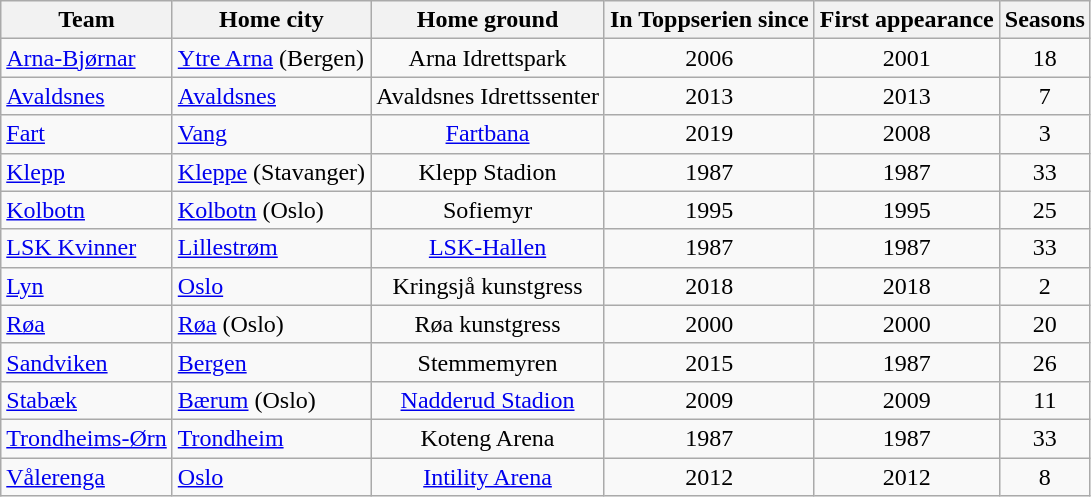<table class="wikitable sortable" style="text-align:center;">
<tr>
<th>Team</th>
<th>Home city</th>
<th>Home ground</th>
<th>In Toppserien since</th>
<th>First appearance</th>
<th>Seasons</th>
</tr>
<tr>
<td style="text-align:left"><a href='#'>Arna-Bjørnar</a></td>
<td style="text-align:left"><a href='#'>Ytre Arna</a> (Bergen)</td>
<td>Arna Idrettspark</td>
<td>2006</td>
<td>2001</td>
<td>18</td>
</tr>
<tr>
<td style="text-align:left"><a href='#'>Avaldsnes</a></td>
<td style="text-align:left"><a href='#'>Avaldsnes</a></td>
<td>Avaldsnes Idrettssenter</td>
<td>2013</td>
<td>2013</td>
<td>7</td>
</tr>
<tr>
<td style="text-align:left"><a href='#'>Fart</a></td>
<td style="text-align:left"><a href='#'>Vang</a></td>
<td><a href='#'>Fartbana</a></td>
<td>2019</td>
<td>2008</td>
<td>3</td>
</tr>
<tr>
<td style="text-align:left"><a href='#'>Klepp</a></td>
<td style="text-align:left"><a href='#'>Kleppe</a> (Stavanger)</td>
<td>Klepp Stadion</td>
<td>1987</td>
<td>1987</td>
<td>33</td>
</tr>
<tr>
<td style="text-align:left"><a href='#'>Kolbotn</a></td>
<td style="text-align:left"><a href='#'>Kolbotn</a> (Oslo)</td>
<td>Sofiemyr</td>
<td>1995</td>
<td>1995</td>
<td>25</td>
</tr>
<tr>
<td style="text-align:left"><a href='#'>LSK Kvinner</a></td>
<td style="text-align:left"><a href='#'>Lillestrøm</a></td>
<td><a href='#'>LSK-Hallen</a></td>
<td>1987</td>
<td>1987</td>
<td>33</td>
</tr>
<tr>
<td style="text-align:left"><a href='#'>Lyn</a></td>
<td style="text-align:left"><a href='#'>Oslo</a></td>
<td>Kringsjå kunstgress</td>
<td>2018</td>
<td>2018</td>
<td>2</td>
</tr>
<tr>
<td style="text-align:left"><a href='#'>Røa</a></td>
<td style="text-align:left"><a href='#'>Røa</a> (Oslo)</td>
<td>Røa kunstgress</td>
<td>2000</td>
<td>2000</td>
<td>20</td>
</tr>
<tr>
<td style="text-align:left"><a href='#'>Sandviken</a></td>
<td style="text-align:left"><a href='#'>Bergen</a></td>
<td>Stemmemyren</td>
<td>2015</td>
<td>1987</td>
<td>26</td>
</tr>
<tr>
<td style="text-align:left"><a href='#'>Stabæk</a></td>
<td style="text-align:left"><a href='#'>Bærum</a> (Oslo)</td>
<td><a href='#'>Nadderud Stadion</a></td>
<td>2009</td>
<td>2009</td>
<td>11</td>
</tr>
<tr>
<td style="text-align:left"><a href='#'>Trondheims-Ørn</a></td>
<td style="text-align:left"><a href='#'>Trondheim</a></td>
<td>Koteng Arena</td>
<td>1987</td>
<td>1987</td>
<td>33</td>
</tr>
<tr>
<td style="text-align:left"><a href='#'>Vålerenga</a></td>
<td style="text-align:left"><a href='#'>Oslo</a></td>
<td><a href='#'>Intility Arena</a></td>
<td>2012</td>
<td>2012</td>
<td>8</td>
</tr>
</table>
